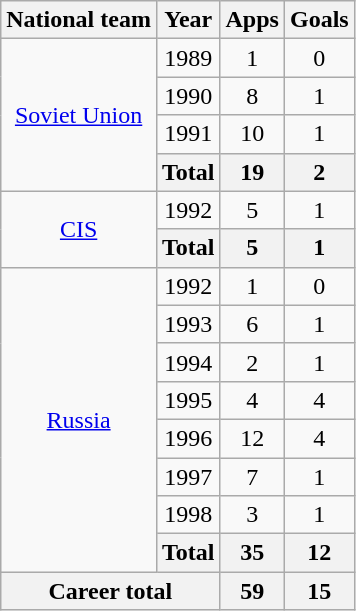<table class=wikitable style="text-align: center">
<tr>
<th>National team</th>
<th>Year</th>
<th>Apps</th>
<th>Goals</th>
</tr>
<tr>
<td rowspan="4"><a href='#'>Soviet Union</a></td>
<td>1989</td>
<td>1</td>
<td>0</td>
</tr>
<tr>
<td>1990</td>
<td>8</td>
<td>1</td>
</tr>
<tr>
<td>1991</td>
<td>10</td>
<td>1</td>
</tr>
<tr>
<th>Total</th>
<th>19</th>
<th>2</th>
</tr>
<tr>
<td rowspan="2"><a href='#'>CIS</a></td>
<td>1992</td>
<td>5</td>
<td>1</td>
</tr>
<tr>
<th>Total</th>
<th>5</th>
<th>1</th>
</tr>
<tr>
<td rowspan="8"><a href='#'>Russia</a></td>
<td>1992</td>
<td>1</td>
<td>0</td>
</tr>
<tr>
<td>1993</td>
<td>6</td>
<td>1</td>
</tr>
<tr>
<td>1994</td>
<td>2</td>
<td>1</td>
</tr>
<tr>
<td>1995</td>
<td>4</td>
<td>4</td>
</tr>
<tr>
<td>1996</td>
<td>12</td>
<td>4</td>
</tr>
<tr>
<td>1997</td>
<td>7</td>
<td>1</td>
</tr>
<tr>
<td>1998</td>
<td>3</td>
<td>1</td>
</tr>
<tr>
<th>Total</th>
<th>35</th>
<th>12</th>
</tr>
<tr>
<th colspan="2">Career total</th>
<th>59</th>
<th>15</th>
</tr>
</table>
